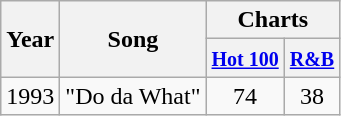<table class="wikitable">
<tr>
<th rowspan="2">Year</th>
<th rowspan="2">Song</th>
<th colspan="2">Charts</th>
</tr>
<tr>
<th><small> <a href='#'>Hot 100</a></small></th>
<th><small> <a href='#'>R&B</a></small></th>
</tr>
<tr>
<td>1993</td>
<td>"Do da What"</td>
<td align="center">74</td>
<td align="center">38</td>
</tr>
</table>
